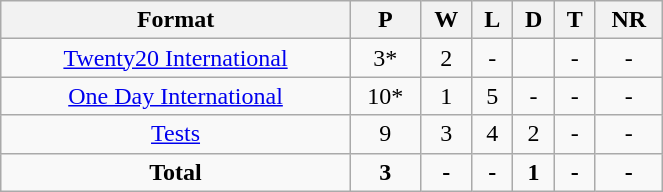<table class="wikitable" width=35%>
<tr align=center>
<th>Format</th>
<th>P</th>
<th>W</th>
<th>L</th>
<th>D</th>
<th>T</th>
<th>NR</th>
</tr>
<tr align=center>
<td><a href='#'>Twenty20 International</a></td>
<td>3*</td>
<td>2</td>
<td>-</td>
<td></td>
<td>-</td>
<td>-</td>
</tr>
<tr align=center>
<td><a href='#'>One Day International</a></td>
<td>10*</td>
<td>1</td>
<td>5</td>
<td>-</td>
<td>-</td>
<td>-</td>
</tr>
<tr align=center>
<td><a href='#'>Tests</a></td>
<td>9</td>
<td>3</td>
<td>4</td>
<td>2</td>
<td>-</td>
<td>-</td>
</tr>
<tr align=center>
<td><strong>Total</strong></td>
<td><strong>3</strong></td>
<td><strong>-</strong></td>
<td><strong>-</strong></td>
<td><strong>1</strong></td>
<td><strong>-</strong></td>
<td><strong>-</strong></td>
</tr>
</table>
